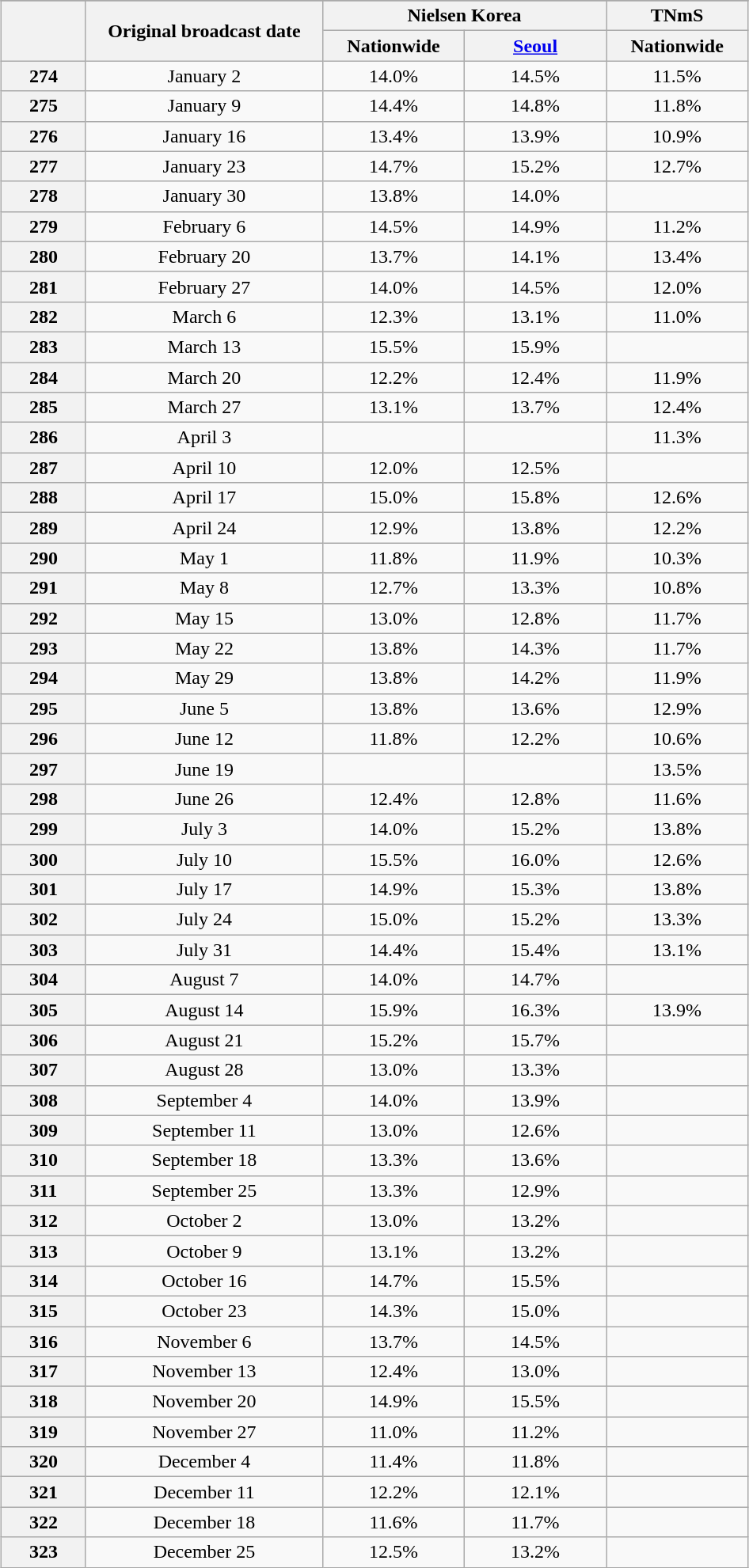<table class="wikitable sortable" style="text-align:center; margin-left: auto; margin-right: auto">
<tr>
</tr>
<tr>
<th scope="col" rowspan="2" style="width:4em"></th>
<th scope="col" rowspan="2" style="width:12em">Original broadcast date</th>
<th scope="col" colspan="2">Nielsen Korea</th>
<th scope="col">TNmS</th>
</tr>
<tr>
<th scope="col" style="width:7em">Nationwide</th>
<th scope="col" style="width:7em"><a href='#'>Seoul</a></th>
<th scope="col" style="width:7em">Nationwide</th>
</tr>
<tr>
<th scope="col">274</th>
<td>January 2</td>
<td>14.0%</td>
<td>14.5%</td>
<td>11.5%</td>
</tr>
<tr>
<th scope="col">275</th>
<td>January 9</td>
<td>14.4%</td>
<td>14.8%</td>
<td>11.8%</td>
</tr>
<tr>
<th scope="col">276</th>
<td>January 16</td>
<td>13.4%</td>
<td>13.9%</td>
<td>10.9%</td>
</tr>
<tr>
<th scope="col">277</th>
<td>January 23</td>
<td>14.7%</td>
<td>15.2%</td>
<td>12.7%</td>
</tr>
<tr>
<th scope="col">278</th>
<td>January 30</td>
<td>13.8%</td>
<td>14.0%</td>
<td><strong></strong></td>
</tr>
<tr>
<th scope="col">279</th>
<td>February 6</td>
<td>14.5%</td>
<td>14.9%</td>
<td>11.2%</td>
</tr>
<tr>
<th scope="col">280</th>
<td>February 20</td>
<td>13.7%</td>
<td>14.1%</td>
<td>13.4%</td>
</tr>
<tr>
<th scope="col">281</th>
<td>February 27</td>
<td>14.0%</td>
<td>14.5%</td>
<td>12.0%</td>
</tr>
<tr>
<th scope="col">282</th>
<td>March 6</td>
<td>12.3%</td>
<td>13.1%</td>
<td>11.0%</td>
</tr>
<tr>
<th scope="col">283</th>
<td>March 13</td>
<td>15.5%</td>
<td>15.9%</td>
<td><strong></strong></td>
</tr>
<tr>
<th scope="col">284</th>
<td>March 20</td>
<td>12.2%</td>
<td>12.4%</td>
<td>11.9%</td>
</tr>
<tr>
<th scope="col">285</th>
<td>March 27</td>
<td>13.1%</td>
<td>13.7%</td>
<td>12.4%</td>
</tr>
<tr>
<th scope="col">286</th>
<td>April 3</td>
<td><strong></strong></td>
<td><strong></strong></td>
<td>11.3%</td>
</tr>
<tr>
<th scope="col">287</th>
<td>April 10</td>
<td>12.0%</td>
<td>12.5%</td>
<td></td>
</tr>
<tr>
<th scope="col">288</th>
<td>April 17</td>
<td>15.0%</td>
<td>15.8%</td>
<td>12.6%</td>
</tr>
<tr>
<th scope="col">289</th>
<td>April 24</td>
<td>12.9%</td>
<td>13.8%</td>
<td>12.2%</td>
</tr>
<tr>
<th scope="col">290</th>
<td>May 1</td>
<td>11.8%</td>
<td>11.9%</td>
<td>10.3%</td>
</tr>
<tr>
<th scope="col">291</th>
<td>May 8</td>
<td>12.7%</td>
<td>13.3%</td>
<td>10.8%</td>
</tr>
<tr>
<th scope="col">292</th>
<td>May 15</td>
<td>13.0%</td>
<td>12.8%</td>
<td>11.7%</td>
</tr>
<tr>
<th scope="col">293</th>
<td>May 22</td>
<td>13.8%</td>
<td>14.3%</td>
<td>11.7%</td>
</tr>
<tr>
<th scope="col">294</th>
<td>May 29</td>
<td>13.8%</td>
<td>14.2%</td>
<td>11.9%</td>
</tr>
<tr>
<th scope="col">295</th>
<td>June 5</td>
<td>13.8%</td>
<td>13.6%</td>
<td>12.9%</td>
</tr>
<tr>
<th scope="col">296</th>
<td>June 12</td>
<td>11.8%</td>
<td>12.2%</td>
<td>10.6%</td>
</tr>
<tr>
<th scope="col">297</th>
<td>June 19</td>
<td><strong></strong></td>
<td><strong></strong></td>
<td>13.5%</td>
</tr>
<tr>
<th scope="col">298</th>
<td>June 26</td>
<td>12.4%</td>
<td>12.8%</td>
<td>11.6%</td>
</tr>
<tr>
<th scope="col">299</th>
<td>July 3</td>
<td>14.0%</td>
<td>15.2%</td>
<td>13.8%</td>
</tr>
<tr>
<th scope="col">300</th>
<td>July 10</td>
<td>15.5%</td>
<td>16.0%</td>
<td>12.6%</td>
</tr>
<tr>
<th scope="col">301</th>
<td>July 17</td>
<td>14.9%</td>
<td>15.3%</td>
<td>13.8%</td>
</tr>
<tr>
<th scope="col">302</th>
<td>July 24</td>
<td>15.0%</td>
<td>15.2%</td>
<td>13.3%</td>
</tr>
<tr>
<th scope="col">303</th>
<td>July 31</td>
<td>14.4%</td>
<td>15.4%</td>
<td>13.1%</td>
</tr>
<tr>
<th scope="col">304</th>
<td>August 7</td>
<td>14.0%</td>
<td>14.7%</td>
<td></td>
</tr>
<tr>
<th scope="col">305</th>
<td>August 14</td>
<td>15.9%</td>
<td>16.3%</td>
<td>13.9%</td>
</tr>
<tr>
<th scope="col">306</th>
<td>August 21</td>
<td>15.2%</td>
<td>15.7%</td>
<td></td>
</tr>
<tr>
<th scope="col">307</th>
<td>August 28</td>
<td>13.0%</td>
<td>13.3%</td>
<td></td>
</tr>
<tr>
<th scope="col">308</th>
<td>September 4</td>
<td>14.0%</td>
<td>13.9%</td>
<td></td>
</tr>
<tr>
<th scope="col">309</th>
<td>September 11</td>
<td>13.0%</td>
<td>12.6%</td>
<td></td>
</tr>
<tr>
<th scope="col">310</th>
<td>September 18</td>
<td>13.3%</td>
<td>13.6%</td>
<td></td>
</tr>
<tr>
<th scope="col">311</th>
<td>September 25</td>
<td>13.3%</td>
<td>12.9%</td>
<td></td>
</tr>
<tr>
<th scope="col">312</th>
<td>October 2</td>
<td>13.0%</td>
<td>13.2%</td>
<td></td>
</tr>
<tr>
<th scope="col">313</th>
<td>October 9</td>
<td>13.1%</td>
<td>13.2%</td>
<td></td>
</tr>
<tr>
<th scope="col">314</th>
<td>October 16</td>
<td>14.7%</td>
<td>15.5%</td>
<td></td>
</tr>
<tr>
<th scope="col">315</th>
<td>October 23</td>
<td>14.3%</td>
<td>15.0%</td>
<td></td>
</tr>
<tr>
<th scope="col">316</th>
<td>November 6</td>
<td>13.7%</td>
<td>14.5%</td>
<td></td>
</tr>
<tr>
<th scope="col">317</th>
<td>November 13</td>
<td>12.4%</td>
<td>13.0%</td>
<td></td>
</tr>
<tr>
<th scope="col">318</th>
<td>November 20</td>
<td>14.9%</td>
<td>15.5%</td>
<td></td>
</tr>
<tr>
<th scope="col">319</th>
<td>November 27</td>
<td>11.0%</td>
<td>11.2%</td>
<td></td>
</tr>
<tr>
<th scope="col">320</th>
<td>December 4</td>
<td>11.4%</td>
<td>11.8%</td>
<td></td>
</tr>
<tr>
<th scope="col">321</th>
<td>December 11</td>
<td>12.2%</td>
<td>12.1%</td>
<td></td>
</tr>
<tr>
<th scope="col">322</th>
<td>December 18</td>
<td>11.6%</td>
<td>11.7%</td>
<td></td>
</tr>
<tr>
<th scope="col">323</th>
<td>December 25</td>
<td>12.5%</td>
<td>13.2%</td>
<td></td>
</tr>
</table>
